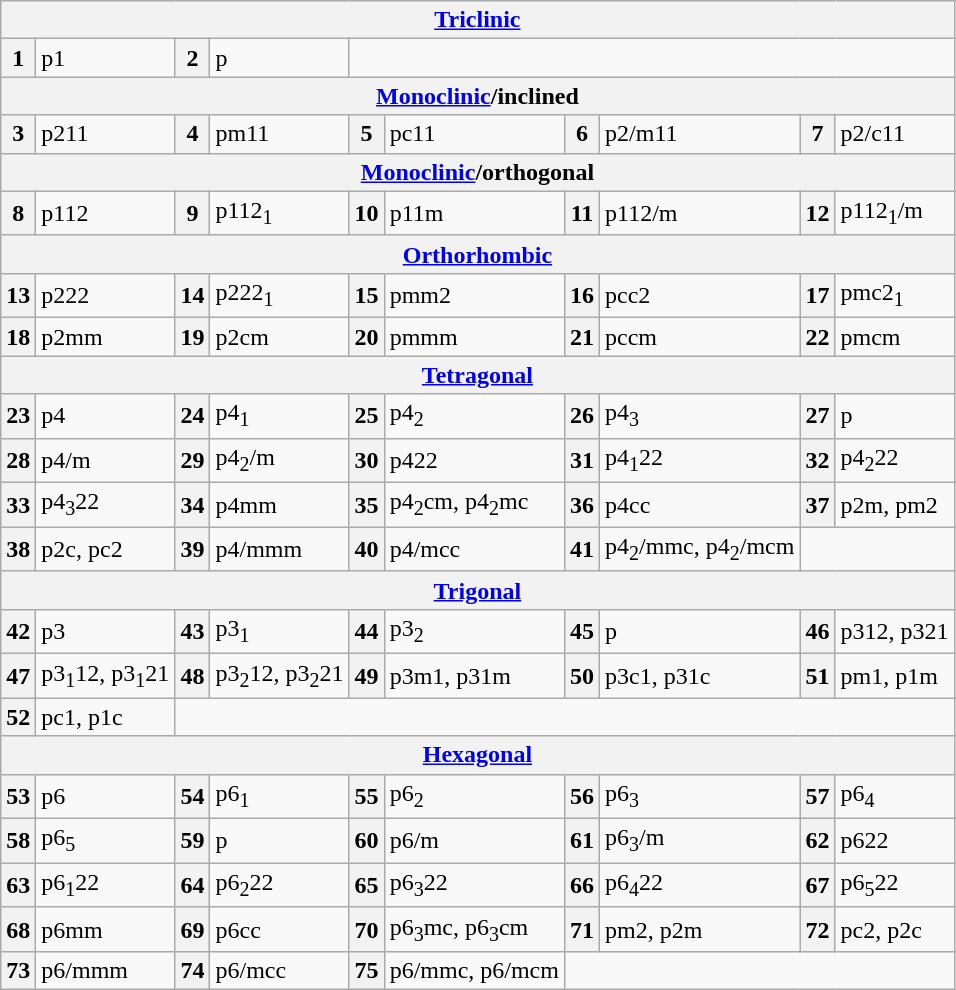<table class="wikitable">
<tr>
<th colspan=10><a href='#'>Triclinic</a></th>
</tr>
<tr>
<th>1</th>
<td>p1</td>
<th>2</th>
<td>p</td>
</tr>
<tr>
<th colspan=10><a href='#'>Monoclinic</a>/inclined</th>
</tr>
<tr>
<th>3</th>
<td>p211</td>
<th>4</th>
<td>pm11</td>
<th>5</th>
<td>pc11</td>
<th>6</th>
<td>p2/m11</td>
<th>7</th>
<td>p2/c11</td>
</tr>
<tr>
<th colspan=10><a href='#'>Monoclinic</a>/orthogonal</th>
</tr>
<tr>
<th>8</th>
<td>p112</td>
<th>9</th>
<td>p112<sub>1</sub></td>
<th>10</th>
<td>p11m</td>
<th>11</th>
<td>p112/m</td>
<th>12</th>
<td>p112<sub>1</sub>/m</td>
</tr>
<tr>
<th colspan=10><a href='#'>Orthorhombic</a></th>
</tr>
<tr>
<th>13</th>
<td>p222</td>
<th>14</th>
<td>p222<sub>1</sub></td>
<th>15</th>
<td>pmm2</td>
<th>16</th>
<td>pcc2</td>
<th>17</th>
<td>pmc2<sub>1</sub></td>
</tr>
<tr>
<th>18</th>
<td>p2mm</td>
<th>19</th>
<td>p2cm</td>
<th>20</th>
<td>pmmm</td>
<th>21</th>
<td>pccm</td>
<th>22</th>
<td>pmcm</td>
</tr>
<tr>
<th colspan=10><a href='#'>Tetragonal</a></th>
</tr>
<tr>
<th>23</th>
<td>p4</td>
<th>24</th>
<td>p4<sub>1</sub></td>
<th>25</th>
<td>p4<sub>2</sub></td>
<th>26</th>
<td>p4<sub>3</sub></td>
<th>27</th>
<td>p</td>
</tr>
<tr>
<th>28</th>
<td>p4/m</td>
<th>29</th>
<td>p4<sub>2</sub>/m</td>
<th>30</th>
<td>p422</td>
<th>31</th>
<td>p4<sub>1</sub>22</td>
<th>32</th>
<td>p4<sub>2</sub>22</td>
</tr>
<tr>
<th>33</th>
<td>p4<sub>3</sub>22</td>
<th>34</th>
<td>p4mm</td>
<th>35</th>
<td>p4<sub>2</sub>cm, p4<sub>2</sub>mc</td>
<th>36</th>
<td>p4cc</td>
<th>37</th>
<td>p2m, pm2</td>
</tr>
<tr>
<th>38</th>
<td>p2c, pc2</td>
<th>39</th>
<td>p4/mmm</td>
<th>40</th>
<td>p4/mcc</td>
<th>41</th>
<td>p4<sub>2</sub>/mmc, p4<sub>2</sub>/mcm</td>
</tr>
<tr>
<th colspan=10><a href='#'>Trigonal</a></th>
</tr>
<tr>
<th>42</th>
<td>p3</td>
<th>43</th>
<td>p3<sub>1</sub></td>
<th>44</th>
<td>p3<sub>2</sub></td>
<th>45</th>
<td>p</td>
<th>46</th>
<td>p312, p321</td>
</tr>
<tr>
<th>47</th>
<td>p3<sub>1</sub>12, p3<sub>1</sub>21</td>
<th>48</th>
<td>p3<sub>2</sub>12, p3<sub>2</sub>21</td>
<th>49</th>
<td>p3m1, p31m</td>
<th>50</th>
<td>p3c1, p31c</td>
<th>51</th>
<td>pm1, p1m</td>
</tr>
<tr>
<th>52</th>
<td>pc1, p1c</td>
</tr>
<tr>
<th colspan=10><a href='#'>Hexagonal</a></th>
</tr>
<tr>
<th>53</th>
<td>p6</td>
<th>54</th>
<td>p6<sub>1</sub></td>
<th>55</th>
<td>p6<sub>2</sub></td>
<th>56</th>
<td>p6<sub>3</sub></td>
<th>57</th>
<td>p6<sub>4</sub></td>
</tr>
<tr>
<th>58</th>
<td>p6<sub>5</sub></td>
<th>59</th>
<td>p</td>
<th>60</th>
<td>p6/m</td>
<th>61</th>
<td>p6<sub>3</sub>/m</td>
<th>62</th>
<td>p622</td>
</tr>
<tr>
<th>63</th>
<td>p6<sub>1</sub>22</td>
<th>64</th>
<td>p6<sub>2</sub>22</td>
<th>65</th>
<td>p6<sub>3</sub>22</td>
<th>66</th>
<td>p6<sub>4</sub>22</td>
<th>67</th>
<td>p6<sub>5</sub>22</td>
</tr>
<tr>
<th>68</th>
<td>p6mm</td>
<th>69</th>
<td>p6cc</td>
<th>70</th>
<td>p6<sub>3</sub>mc, p6<sub>3</sub>cm</td>
<th>71</th>
<td>pm2, p2m</td>
<th>72</th>
<td>pc2, p2c</td>
</tr>
<tr>
<th>73</th>
<td>p6/mmm</td>
<th>74</th>
<td>p6/mcc</td>
<th>75</th>
<td>p6/mmc, p6/mcm</td>
</tr>
</table>
